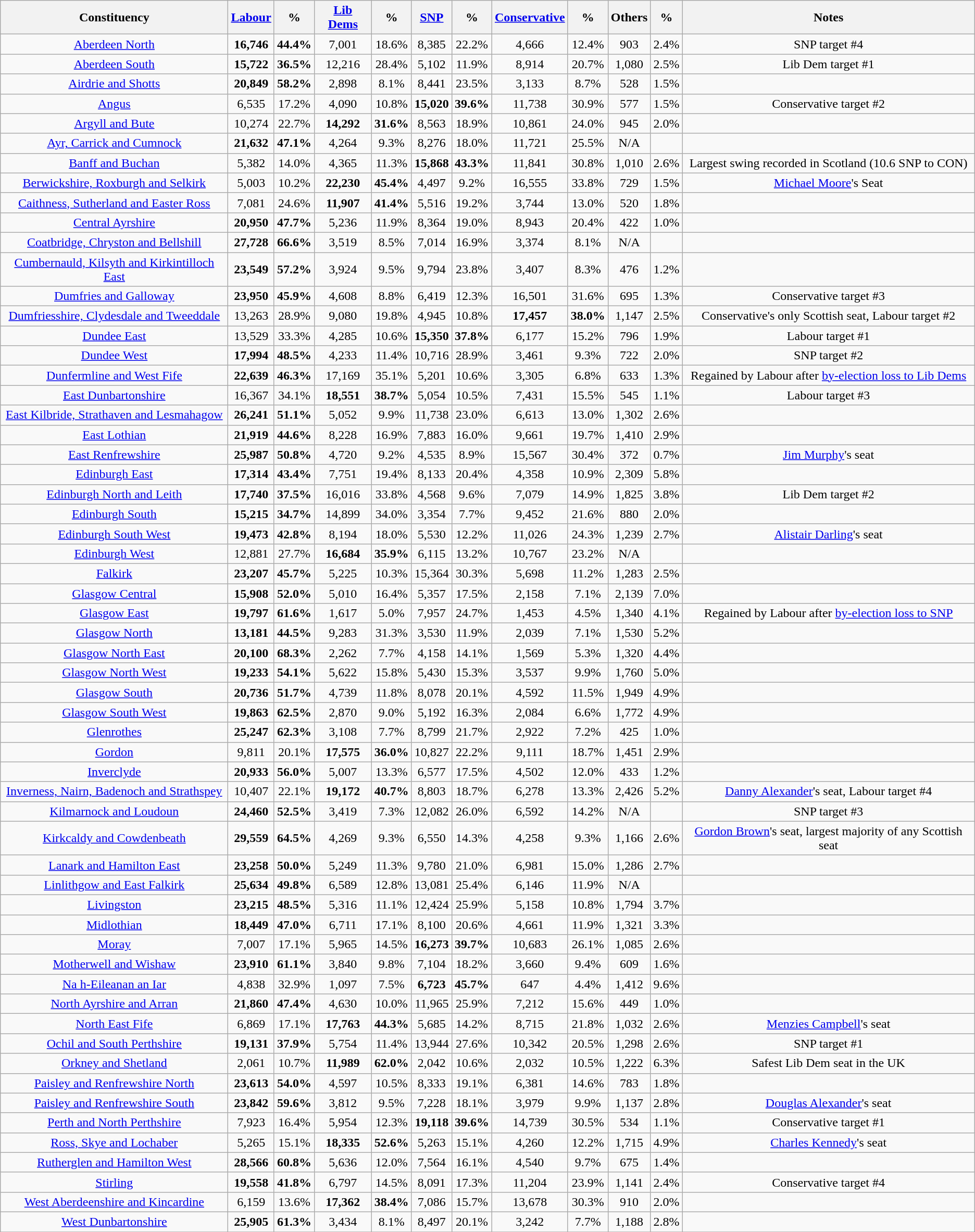<table class="wikitable sortable">
<tr>
<th colspan="1" rowspan="1" align="center">Constituency</th>
<th align="center"><a href='#'>Labour</a></th>
<th align="center">%</th>
<th align="center"><a href='#'>Lib Dems</a></th>
<th align="center">%</th>
<th align="center"><a href='#'>SNP</a></th>
<th align="center">%</th>
<th align="center"><a href='#'>Conservative</a></th>
<th align="center">%</th>
<th align="center">Others</th>
<th align="center">%</th>
<th align="center">Notes</th>
</tr>
<tr>
<td align="center"><a href='#'>Aberdeen North</a></td>
<td align="center"><strong>16,746</strong></td>
<td align="center"><strong>44.4%</strong></td>
<td align="center">7,001</td>
<td align="center">18.6%</td>
<td align="center">8,385</td>
<td align="center">22.2%</td>
<td align="center">4,666</td>
<td align="center">12.4%</td>
<td align="center">903</td>
<td align="center">2.4%</td>
<td align="center">SNP target #4</td>
</tr>
<tr>
<td align="center"><a href='#'>Aberdeen South</a></td>
<td align="center"><strong>15,722</strong></td>
<td align="center"><strong>36.5%</strong></td>
<td align="center">12,216</td>
<td align="center">28.4%</td>
<td align="center">5,102</td>
<td align="center">11.9%</td>
<td align="center">8,914</td>
<td align="center">20.7%</td>
<td align="center">1,080</td>
<td align="center">2.5%</td>
<td align="center">Lib Dem target #1</td>
</tr>
<tr>
<td align="center"><a href='#'>Airdrie and Shotts</a></td>
<td align="center"><strong>20,849</strong></td>
<td align="center"><strong>58.2%</strong></td>
<td align="center">2,898</td>
<td align="center">8.1%</td>
<td align="center">8,441</td>
<td align="center">23.5%</td>
<td align="center">3,133</td>
<td align="center">8.7%</td>
<td align="center">528</td>
<td align="center">1.5%</td>
<td align="center"></td>
</tr>
<tr>
<td align="center"><a href='#'>Angus</a></td>
<td align="center">6,535</td>
<td align="center">17.2%</td>
<td align="center">4,090</td>
<td align="center">10.8%</td>
<td align="center"><strong>15,020</strong></td>
<td align="center"><strong>39.6%</strong></td>
<td align="center">11,738</td>
<td align="center">30.9%</td>
<td align="center">577</td>
<td align="center">1.5%</td>
<td align="center">Conservative target #2</td>
</tr>
<tr>
<td align="center"><a href='#'>Argyll and Bute</a></td>
<td align="center">10,274</td>
<td align="center">22.7%</td>
<td align="center"><strong>14,292</strong></td>
<td align="center"><strong>31.6%</strong></td>
<td align="center">8,563</td>
<td align="center">18.9%</td>
<td align="center">10,861</td>
<td align="center">24.0%</td>
<td align="center">945</td>
<td align="center">2.0%</td>
<td align="center"></td>
</tr>
<tr>
<td align="center"><a href='#'>Ayr, Carrick and Cumnock</a></td>
<td align="center"><strong>21,632</strong></td>
<td align="center"><strong>47.1%</strong></td>
<td align="center">4,264</td>
<td align="center">9.3%</td>
<td align="center">8,276</td>
<td align="center">18.0%</td>
<td align="center">11,721</td>
<td align="center">25.5%</td>
<td align="center">N/A</td>
<td align="center"></td>
<td align="center"></td>
</tr>
<tr>
<td align="center"><a href='#'>Banff and Buchan</a></td>
<td align="center">5,382</td>
<td align="center">14.0%</td>
<td align="center">4,365</td>
<td align="center">11.3%</td>
<td align="center"><strong>15,868</strong></td>
<td align="center"><strong>43.3%</strong></td>
<td align="center">11,841</td>
<td align="center">30.8%</td>
<td align="center">1,010</td>
<td align="center">2.6%</td>
<td align="center">Largest swing recorded in Scotland (10.6 SNP to CON)</td>
</tr>
<tr>
<td align="center"><a href='#'>Berwickshire, Roxburgh and Selkirk</a></td>
<td align="center">5,003</td>
<td align="center">10.2%</td>
<td align="center"><strong>22,230</strong></td>
<td align="center"><strong>45.4%</strong></td>
<td align="center">4,497</td>
<td align="center">9.2%</td>
<td align="center">16,555</td>
<td align="center">33.8%</td>
<td align="center">729</td>
<td align="center">1.5%</td>
<td align="center"><a href='#'>Michael Moore</a>'s Seat</td>
</tr>
<tr>
<td align="center"><a href='#'>Caithness, Sutherland and Easter Ross</a></td>
<td align="center">7,081</td>
<td align="center">24.6%</td>
<td align="center"><strong>11,907</strong></td>
<td align="center"><strong>41.4%</strong></td>
<td align="center">5,516</td>
<td align="center">19.2%</td>
<td align="center">3,744</td>
<td align="center">13.0%</td>
<td align="center">520</td>
<td align="center">1.8%</td>
<td align="center"></td>
</tr>
<tr>
<td align="center"><a href='#'>Central Ayrshire</a></td>
<td align="center"><strong>20,950</strong></td>
<td align="center"><strong>47.7%</strong></td>
<td align="center">5,236</td>
<td align="center">11.9%</td>
<td align="center">8,364</td>
<td align="center">19.0%</td>
<td align="center">8,943</td>
<td align="center">20.4%</td>
<td align="center">422</td>
<td align="center">1.0%</td>
<td align="center"></td>
</tr>
<tr>
<td align="center"><a href='#'>Coatbridge, Chryston and Bellshill</a></td>
<td align="center"><strong>27,728</strong></td>
<td align="center"><strong>66.6%</strong></td>
<td align="center">3,519</td>
<td align="center">8.5%</td>
<td align="center">7,014</td>
<td align="center">16.9%</td>
<td align="center">3,374</td>
<td align="center">8.1%</td>
<td align="center">N/A</td>
<td align="center"></td>
<td align="center"></td>
</tr>
<tr>
<td align="center"><a href='#'>Cumbernauld, Kilsyth and Kirkintilloch East</a></td>
<td align="center"><strong>23,549</strong></td>
<td align="center"><strong>57.2%</strong></td>
<td align="center">3,924</td>
<td align="center">9.5%</td>
<td align="center">9,794</td>
<td align="center">23.8%</td>
<td align="center">3,407</td>
<td align="center">8.3%</td>
<td align="center">476</td>
<td align="center">1.2%</td>
<td align="center"></td>
</tr>
<tr>
<td align="center"><a href='#'>Dumfries and Galloway</a></td>
<td align="center"><strong>23,950</strong></td>
<td align="center"><strong>45.9%</strong></td>
<td align="center">4,608</td>
<td align="center">8.8%</td>
<td align="center">6,419</td>
<td align="center">12.3%</td>
<td align="center">16,501</td>
<td align="center">31.6%</td>
<td align="center">695</td>
<td align="center">1.3%</td>
<td align="center">Conservative target #3</td>
</tr>
<tr>
<td align="center"><a href='#'>Dumfriesshire, Clydesdale and Tweeddale</a></td>
<td align="center">13,263</td>
<td align="center">28.9%</td>
<td align="center">9,080</td>
<td align="center">19.8%</td>
<td align="center">4,945</td>
<td align="center">10.8%</td>
<td align="center"><strong>17,457</strong></td>
<td align="center"><strong>38.0%</strong></td>
<td align="center">1,147</td>
<td align="center">2.5%</td>
<td align="center">Conservative's only Scottish seat, Labour target #2</td>
</tr>
<tr>
<td align="center"><a href='#'>Dundee East</a></td>
<td align="center">13,529</td>
<td align="center">33.3%</td>
<td align="center">4,285</td>
<td align="center">10.6%</td>
<td align="center"><strong>15,350</strong></td>
<td align="center"><strong>37.8%</strong></td>
<td align="center">6,177</td>
<td align="center">15.2%</td>
<td align="center">796</td>
<td align="center">1.9%</td>
<td align="center">Labour target #1</td>
</tr>
<tr>
<td align="center"><a href='#'>Dundee West</a></td>
<td align="center"><strong>17,994</strong></td>
<td align="center"><strong>48.5%</strong></td>
<td align="center">4,233</td>
<td align="center">11.4%</td>
<td align="center">10,716</td>
<td align="center">28.9%</td>
<td align="center">3,461</td>
<td align="center">9.3%</td>
<td align="center">722</td>
<td align="center">2.0%</td>
<td align="center">SNP target #2</td>
</tr>
<tr>
<td align="center"><a href='#'>Dunfermline and West Fife</a></td>
<td align="center"><strong>22,639</strong></td>
<td align="center"><strong>46.3%</strong></td>
<td align="center">17,169</td>
<td align="center">35.1%</td>
<td align="center">5,201</td>
<td align="center">10.6%</td>
<td align="center">3,305</td>
<td align="center">6.8%</td>
<td align="center">633</td>
<td align="center">1.3%</td>
<td align="center">Regained by Labour after <a href='#'>by-election loss to Lib Dems</a></td>
</tr>
<tr>
<td align="center"><a href='#'>East Dunbartonshire</a></td>
<td align="center">16,367</td>
<td align="center">34.1%</td>
<td align="center"><strong>18,551</strong></td>
<td align="center"><strong>38.7%</strong></td>
<td align="center">5,054</td>
<td align="center">10.5%</td>
<td align="center">7,431</td>
<td align="center">15.5%</td>
<td align="center">545</td>
<td align="center">1.1%</td>
<td align="center">Labour target #3</td>
</tr>
<tr>
<td align="center"><a href='#'>East Kilbride, Strathaven and Lesmahagow</a></td>
<td align="center"><strong>26,241</strong></td>
<td align="center"><strong>51.1%</strong></td>
<td align="center">5,052</td>
<td align="center">9.9%</td>
<td align="center">11,738</td>
<td align="center">23.0%</td>
<td align="center">6,613</td>
<td align="center">13.0%</td>
<td align="center">1,302</td>
<td align="center">2.6%</td>
<td align="center"></td>
</tr>
<tr>
<td align="center"><a href='#'>East Lothian</a></td>
<td align="center"><strong>21,919</strong></td>
<td align="center"><strong>44.6%</strong></td>
<td align="center">8,228</td>
<td align="center">16.9%</td>
<td align="center">7,883</td>
<td align="center">16.0%</td>
<td align="center">9,661</td>
<td align="center">19.7%</td>
<td align="center">1,410</td>
<td align="center">2.9%</td>
<td align="center"></td>
</tr>
<tr>
<td align="center"><a href='#'>East Renfrewshire</a></td>
<td align="center"><strong>25,987</strong></td>
<td align="center"><strong>50.8%</strong></td>
<td align="center">4,720</td>
<td align="center">9.2%</td>
<td align="center">4,535</td>
<td align="center">8.9%</td>
<td align="center">15,567</td>
<td align="center">30.4%</td>
<td align="center">372</td>
<td align="center">0.7%</td>
<td align="center"><a href='#'>Jim Murphy</a>'s seat</td>
</tr>
<tr>
<td align="center"><a href='#'>Edinburgh East</a></td>
<td align="center"><strong>17,314</strong></td>
<td align="center"><strong>43.4%</strong></td>
<td align="center">7,751</td>
<td align="center">19.4%</td>
<td align="center">8,133</td>
<td align="center">20.4%</td>
<td align="center">4,358</td>
<td align="center">10.9%</td>
<td align="center">2,309</td>
<td align="center">5.8%</td>
<td align="center"></td>
</tr>
<tr>
<td align="center"><a href='#'>Edinburgh North and Leith</a></td>
<td align="center"><strong>17,740</strong></td>
<td align="center"><strong>37.5%</strong></td>
<td align="center">16,016</td>
<td align="center">33.8%</td>
<td align="center">4,568</td>
<td align="center">9.6%</td>
<td align="center">7,079</td>
<td align="center">14.9%</td>
<td align="center">1,825</td>
<td align="center">3.8%</td>
<td align="center">Lib Dem target #2</td>
</tr>
<tr>
<td align="center"><a href='#'>Edinburgh South</a></td>
<td align="center"><strong>15,215</strong></td>
<td align="center"><strong>34.7%</strong></td>
<td align="center">14,899</td>
<td align="center">34.0%</td>
<td align="center">3,354</td>
<td align="center">7.7%</td>
<td align="center">9,452</td>
<td align="center">21.6%</td>
<td align="center">880</td>
<td align="center">2.0%</td>
<td align="center"></td>
</tr>
<tr>
<td align="center"><a href='#'>Edinburgh South West</a></td>
<td align="center"><strong>19,473</strong></td>
<td align="center"><strong>42.8%</strong></td>
<td align="center">8,194</td>
<td align="center">18.0%</td>
<td align="center">5,530</td>
<td align="center">12.2%</td>
<td align="center">11,026</td>
<td align="center">24.3%</td>
<td align="center">1,239</td>
<td align="center">2.7%</td>
<td align="center"><a href='#'>Alistair Darling</a>'s seat</td>
</tr>
<tr>
<td align="center"><a href='#'>Edinburgh West</a></td>
<td align="center">12,881</td>
<td align="center">27.7%</td>
<td align="center"><strong>16,684</strong></td>
<td align="center"><strong>35.9%</strong></td>
<td align="center">6,115</td>
<td align="center">13.2%</td>
<td align="center">10,767</td>
<td align="center">23.2%</td>
<td align="center">N/A</td>
<td align="center"></td>
<td align="center"></td>
</tr>
<tr>
<td align="center"><a href='#'>Falkirk</a></td>
<td align="center"><strong>23,207</strong></td>
<td align="center"><strong>45.7%</strong></td>
<td align="center">5,225</td>
<td align="center">10.3%</td>
<td align="center">15,364</td>
<td align="center">30.3%</td>
<td align="center">5,698</td>
<td align="center">11.2%</td>
<td align="center">1,283</td>
<td align="center">2.5%</td>
<td align="center"></td>
</tr>
<tr>
<td align="center"><a href='#'>Glasgow Central</a></td>
<td align="center"><strong>15,908</strong></td>
<td align="center"><strong>52.0%</strong></td>
<td align="center">5,010</td>
<td align="center">16.4%</td>
<td align="center">5,357</td>
<td align="center">17.5%</td>
<td align="center">2,158</td>
<td align="center">7.1%</td>
<td align="center">2,139</td>
<td align="center">7.0%</td>
<td align="center"></td>
</tr>
<tr>
<td align="center"><a href='#'>Glasgow East</a></td>
<td align="center"><strong>19,797</strong></td>
<td align="center"><strong>61.6%</strong></td>
<td align="center">1,617</td>
<td align="center">5.0%</td>
<td align="center">7,957</td>
<td align="center">24.7%</td>
<td align="center">1,453</td>
<td align="center">4.5%</td>
<td align="center">1,340</td>
<td align="center">4.1%</td>
<td align="center">Regained by Labour after <a href='#'>by-election loss to SNP</a></td>
</tr>
<tr>
<td align="center"><a href='#'>Glasgow North</a></td>
<td align="center"><strong>13,181</strong></td>
<td align="center"><strong>44.5%</strong></td>
<td align="center">9,283</td>
<td align="center">31.3%</td>
<td align="center">3,530</td>
<td align="center">11.9%</td>
<td align="center">2,039</td>
<td align="center">7.1%</td>
<td align="center">1,530</td>
<td align="center">5.2%</td>
<td align="center"></td>
</tr>
<tr>
<td align="center"><a href='#'>Glasgow North East</a></td>
<td align="center"><strong>20,100</strong></td>
<td align="center"><strong>68.3%</strong></td>
<td align="center">2,262</td>
<td align="center">7.7%</td>
<td align="center">4,158</td>
<td align="center">14.1%</td>
<td align="center">1,569</td>
<td align="center">5.3%</td>
<td align="center">1,320</td>
<td align="center">4.4%</td>
<td align="center"></td>
</tr>
<tr>
<td align="center"><a href='#'>Glasgow North West</a></td>
<td align="center"><strong>19,233</strong></td>
<td align="center"><strong>54.1%</strong></td>
<td align="center">5,622</td>
<td align="center">15.8%</td>
<td align="center">5,430</td>
<td align="center">15.3%</td>
<td align="center">3,537</td>
<td align="center">9.9%</td>
<td align="center">1,760</td>
<td align="center">5.0%</td>
<td align="center"></td>
</tr>
<tr>
<td align="center"><a href='#'>Glasgow South</a></td>
<td align="center"><strong>20,736</strong></td>
<td align="center"><strong>51.7%</strong></td>
<td align="center">4,739</td>
<td align="center">11.8%</td>
<td align="center">8,078</td>
<td align="center">20.1%</td>
<td align="center">4,592</td>
<td align="center">11.5%</td>
<td align="center">1,949</td>
<td align="center">4.9%</td>
<td align="center"></td>
</tr>
<tr>
<td align="center"><a href='#'>Glasgow South West</a></td>
<td align="center"><strong>19,863</strong></td>
<td align="center"><strong>62.5%</strong></td>
<td align="center">2,870</td>
<td align="center">9.0%</td>
<td align="center">5,192</td>
<td align="center">16.3%</td>
<td align="center">2,084</td>
<td align="center">6.6%</td>
<td align="center">1,772</td>
<td align="center">4.9%</td>
<td align="center"></td>
</tr>
<tr>
<td align="center"><a href='#'>Glenrothes</a></td>
<td align="center"><strong>25,247</strong></td>
<td align="center"><strong>62.3%</strong></td>
<td align="center">3,108</td>
<td align="center">7.7%</td>
<td align="center">8,799</td>
<td align="center">21.7%</td>
<td align="center">2,922</td>
<td align="center">7.2%</td>
<td align="center">425</td>
<td align="center">1.0%</td>
<td align="center"></td>
</tr>
<tr>
<td align="center"><a href='#'>Gordon</a></td>
<td align="center">9,811</td>
<td align="center">20.1%</td>
<td align="center"><strong>17,575</strong></td>
<td align="center"><strong>36.0%</strong></td>
<td align="center">10,827</td>
<td align="center">22.2%</td>
<td align="center">9,111</td>
<td align="center">18.7%</td>
<td align="center">1,451</td>
<td align="center">2.9%</td>
<td align="center"></td>
</tr>
<tr>
<td align="center"><a href='#'>Inverclyde</a></td>
<td align="center"><strong>20,933</strong></td>
<td align="center"><strong>56.0%</strong></td>
<td align="center">5,007</td>
<td align="center">13.3%</td>
<td align="center">6,577</td>
<td align="center">17.5%</td>
<td align="center">4,502</td>
<td align="center">12.0%</td>
<td align="center">433</td>
<td align="center">1.2%</td>
<td align="center"></td>
</tr>
<tr>
<td align="center"><a href='#'>Inverness, Nairn, Badenoch and Strathspey</a></td>
<td align="center">10,407</td>
<td align="center">22.1%</td>
<td align="center"><strong>19,172</strong></td>
<td align="center"><strong>40.7%</strong></td>
<td align="center">8,803</td>
<td align="center">18.7%</td>
<td align="center">6,278</td>
<td align="center">13.3%</td>
<td align="center">2,426</td>
<td align="center">5.2%</td>
<td align="center"><a href='#'>Danny Alexander</a>'s seat, Labour target #4</td>
</tr>
<tr>
<td align="center"><a href='#'>Kilmarnock and Loudoun</a></td>
<td align="center"><strong>24,460</strong></td>
<td align="center"><strong>52.5%</strong></td>
<td align="center">3,419</td>
<td align="center">7.3%</td>
<td align="center">12,082</td>
<td align="center">26.0%</td>
<td align="center">6,592</td>
<td align="center">14.2%</td>
<td align="center">N/A</td>
<td align="center"></td>
<td align="center">SNP target #3</td>
</tr>
<tr>
<td align="center"><a href='#'>Kirkcaldy and Cowdenbeath</a></td>
<td align="center"><strong>29,559</strong></td>
<td align="center"><strong>64.5%</strong></td>
<td align="center">4,269</td>
<td align="center">9.3%</td>
<td align="center">6,550</td>
<td align="center">14.3%</td>
<td align="center">4,258</td>
<td align="center">9.3%</td>
<td align="center">1,166</td>
<td align="center">2.6%</td>
<td align="center"><a href='#'>Gordon Brown</a>'s seat, largest majority of any Scottish seat</td>
</tr>
<tr>
<td align="center"><a href='#'>Lanark and Hamilton East</a></td>
<td align="center"><strong>23,258</strong></td>
<td align="center"><strong>50.0%</strong></td>
<td align="center">5,249</td>
<td align="center">11.3%</td>
<td align="center">9,780</td>
<td align="center">21.0%</td>
<td align="center">6,981</td>
<td align="center">15.0%</td>
<td align="center">1,286</td>
<td align="center">2.7%</td>
<td align="center"></td>
</tr>
<tr>
<td align="center"><a href='#'>Linlithgow and East Falkirk</a></td>
<td align="center"><strong>25,634</strong></td>
<td align="center"><strong>49.8%</strong></td>
<td align="center">6,589</td>
<td align="center">12.8%</td>
<td align="center">13,081</td>
<td align="center">25.4%</td>
<td align="center">6,146</td>
<td align="center">11.9%</td>
<td align="center">N/A</td>
<td align="center"></td>
<td align="center"></td>
</tr>
<tr>
<td align="center"><a href='#'>Livingston</a></td>
<td align="center"><strong>23,215</strong></td>
<td align="center"><strong>48.5%</strong></td>
<td align="center">5,316</td>
<td align="center">11.1%</td>
<td align="center">12,424</td>
<td align="center">25.9%</td>
<td align="center">5,158</td>
<td align="center">10.8%</td>
<td align="center">1,794</td>
<td align="center">3.7%</td>
<td align="center"></td>
</tr>
<tr>
<td align="center"><a href='#'>Midlothian</a></td>
<td align="center"><strong>18,449</strong></td>
<td align="center"><strong>47.0%</strong></td>
<td align="center">6,711</td>
<td align="center">17.1%</td>
<td align="center">8,100</td>
<td align="center">20.6%</td>
<td align="center">4,661</td>
<td align="center">11.9%</td>
<td align="center">1,321</td>
<td align="center">3.3%</td>
<td align="center"></td>
</tr>
<tr>
<td align="center"><a href='#'>Moray</a></td>
<td align="center">7,007</td>
<td align="center">17.1%</td>
<td align="center">5,965</td>
<td align="center">14.5%</td>
<td align="center"><strong>16,273</strong></td>
<td align="center"><strong>39.7%</strong></td>
<td align="center">10,683</td>
<td align="center">26.1%</td>
<td align="center">1,085</td>
<td align="center">2.6%</td>
<td align="center"></td>
</tr>
<tr>
<td align="center"><a href='#'>Motherwell and Wishaw</a></td>
<td align="center"><strong>23,910</strong></td>
<td align="center"><strong>61.1%</strong></td>
<td align="center">3,840</td>
<td align="center">9.8%</td>
<td align="center">7,104</td>
<td align="center">18.2%</td>
<td align="center">3,660</td>
<td align="center">9.4%</td>
<td align="center">609</td>
<td align="center">1.6%</td>
<td align="center"></td>
</tr>
<tr>
<td align="center"><a href='#'>Na h-Eileanan an Iar</a></td>
<td align="center">4,838</td>
<td align="center">32.9%</td>
<td align="center">1,097</td>
<td align="center">7.5%</td>
<td align="center"><strong>6,723</strong></td>
<td align="center"><strong>45.7%</strong></td>
<td align="center">647</td>
<td align="center">4.4%</td>
<td align="center">1,412</td>
<td align="center">9.6%</td>
<td align="center"></td>
</tr>
<tr>
<td align="center"><a href='#'>North Ayrshire and Arran</a></td>
<td align="center"><strong>21,860</strong></td>
<td align="center"><strong>47.4%</strong></td>
<td align="center">4,630</td>
<td align="center">10.0%</td>
<td align="center">11,965</td>
<td align="center">25.9%</td>
<td align="center">7,212</td>
<td align="center">15.6%</td>
<td align="center">449</td>
<td align="center">1.0%</td>
<td align="center"></td>
</tr>
<tr>
<td align="center"><a href='#'>North East Fife</a></td>
<td align="center">6,869</td>
<td align="center">17.1%</td>
<td align="center"><strong>17,763</strong></td>
<td align="center"><strong>44.3%</strong></td>
<td align="center">5,685</td>
<td align="center">14.2%</td>
<td align="center">8,715</td>
<td align="center">21.8%</td>
<td align="center">1,032</td>
<td align="center">2.6%</td>
<td align="center"><a href='#'>Menzies Campbell</a>'s seat</td>
</tr>
<tr>
<td align="center"><a href='#'>Ochil and South Perthshire</a></td>
<td align="center"><strong>19,131</strong></td>
<td align="center"><strong>37.9%</strong></td>
<td align="center">5,754</td>
<td align="center">11.4%</td>
<td align="center">13,944</td>
<td align="center">27.6%</td>
<td align="center">10,342</td>
<td align="center">20.5%</td>
<td align="center">1,298</td>
<td align="center">2.6%</td>
<td align="center">SNP target #1</td>
</tr>
<tr>
<td align="center"><a href='#'>Orkney and Shetland</a></td>
<td align="center">2,061</td>
<td align="center">10.7%</td>
<td align="center"><strong>11,989</strong></td>
<td align="center"><strong>62.0%</strong></td>
<td align="center">2,042</td>
<td align="center">10.6%</td>
<td align="center">2,032</td>
<td align="center">10.5%</td>
<td align="center">1,222</td>
<td align="center">6.3%</td>
<td align="center">Safest Lib Dem seat in the UK</td>
</tr>
<tr>
<td align="center"><a href='#'>Paisley and Renfrewshire North</a></td>
<td align="center"><strong>23,613</strong></td>
<td align="center"><strong>54.0%</strong></td>
<td align="center">4,597</td>
<td align="center">10.5%</td>
<td align="center">8,333</td>
<td align="center">19.1%</td>
<td align="center">6,381</td>
<td align="center">14.6%</td>
<td align="center">783</td>
<td align="center">1.8%</td>
<td align="center"></td>
</tr>
<tr>
<td align="center"><a href='#'>Paisley and Renfrewshire South</a></td>
<td align="center"><strong>23,842</strong></td>
<td align="center"><strong>59.6%</strong></td>
<td align="center">3,812</td>
<td align="center">9.5%</td>
<td align="center">7,228</td>
<td align="center">18.1%</td>
<td align="center">3,979</td>
<td align="center">9.9%</td>
<td align="center">1,137</td>
<td align="center">2.8%</td>
<td align="center"><a href='#'>Douglas Alexander</a>'s seat</td>
</tr>
<tr>
<td align="center"><a href='#'>Perth and North Perthshire</a></td>
<td align="center">7,923</td>
<td align="center">16.4%</td>
<td align="center">5,954</td>
<td align="center">12.3%</td>
<td align="center"><strong>19,118</strong></td>
<td align="center"><strong>39.6%</strong></td>
<td align="center">14,739</td>
<td align="center">30.5%</td>
<td align="center">534</td>
<td align="center">1.1%</td>
<td align="center">Conservative target #1</td>
</tr>
<tr>
<td align="center"><a href='#'>Ross, Skye and Lochaber</a></td>
<td align="center">5,265</td>
<td align="center">15.1%</td>
<td align="center"><strong>18,335</strong></td>
<td align="center"><strong>52.6%</strong></td>
<td align="center">5,263</td>
<td align="center">15.1%</td>
<td align="center">4,260</td>
<td align="center">12.2%</td>
<td align="center">1,715</td>
<td align="center">4.9%</td>
<td align="center"><a href='#'>Charles Kennedy</a>'s seat</td>
</tr>
<tr>
<td align="center"><a href='#'>Rutherglen and Hamilton West</a></td>
<td align="center"><strong>28,566</strong></td>
<td align="center"><strong>60.8%</strong></td>
<td align="center">5,636</td>
<td align="center">12.0%</td>
<td align="center">7,564</td>
<td align="center">16.1%</td>
<td align="center">4,540</td>
<td align="center">9.7%</td>
<td align="center">675</td>
<td align="center">1.4%</td>
<td align="center"></td>
</tr>
<tr>
<td align="center"><a href='#'>Stirling</a></td>
<td align="center"><strong>19,558</strong></td>
<td align="center"><strong>41.8%</strong></td>
<td align="center">6,797</td>
<td align="center">14.5%</td>
<td align="center">8,091</td>
<td align="center">17.3%</td>
<td align="center">11,204</td>
<td align="center">23.9%</td>
<td align="center">1,141</td>
<td align="center">2.4%</td>
<td align="center">Conservative target #4</td>
</tr>
<tr>
<td align="center"><a href='#'>West Aberdeenshire and Kincardine</a></td>
<td align="center">6,159</td>
<td align="center">13.6%</td>
<td align="center"><strong>17,362</strong></td>
<td align="center"><strong>38.4%</strong></td>
<td align="center">7,086</td>
<td align="center">15.7%</td>
<td align="center">13,678</td>
<td align="center">30.3%</td>
<td align="center">910</td>
<td align="center">2.0%</td>
<td align="center"></td>
</tr>
<tr>
<td align="center"><a href='#'>West Dunbartonshire</a></td>
<td align="center"><strong>25,905</strong></td>
<td align="center"><strong>61.3%</strong></td>
<td align="center">3,434</td>
<td align="center">8.1%</td>
<td align="center">8,497</td>
<td align="center">20.1%</td>
<td align="center">3,242</td>
<td align="center">7.7%</td>
<td align="center">1,188</td>
<td align="center">2.8%</td>
<td align="center"></td>
</tr>
<tr>
</tr>
</table>
